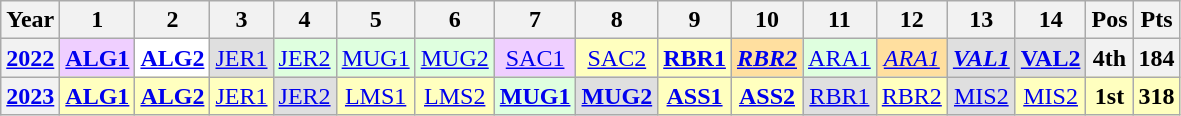<table class="wikitable" style="text-align:center;">
<tr>
<th>Year</th>
<th>1</th>
<th>2</th>
<th>3</th>
<th>4</th>
<th>5</th>
<th>6</th>
<th>7</th>
<th>8</th>
<th>9</th>
<th>10</th>
<th>11</th>
<th>12</th>
<th>13</th>
<th>14</th>
<th>Pos</th>
<th>Pts</th>
</tr>
<tr>
<th><a href='#'>2022</a></th>
<td style="background:#EFCFFF;"><strong><a href='#'>ALG1</a></strong><br></td>
<td style="background:#FFFFFF;"><strong><a href='#'>ALG2</a></strong><br></td>
<td style="background:#DFDFDF;"><a href='#'>JER1</a><br></td>
<td style="background:#DFFFDF;"><a href='#'>JER2</a><br></td>
<td style="background:#DFFFDF;"><a href='#'>MUG1</a><br></td>
<td style="background:#DFFFDF;"><a href='#'>MUG2</a><br></td>
<td style="background:#EFCFFF;"><a href='#'>SAC1</a><br></td>
<td style="background:#FFFFBF;"><a href='#'>SAC2</a><br></td>
<td style="background:#FFFFBF;"><strong><a href='#'>RBR1</a></strong><br></td>
<td style="background:#FFDF9F;"><strong><em><a href='#'>RBR2</a></em></strong><br></td>
<td style="background:#DFFFDF;"><a href='#'>ARA1</a><br></td>
<td style="background:#FFDF9F;"><em><a href='#'>ARA1</a></em><br></td>
<td style="background:#DFDFDF;"><strong><em><a href='#'>VAL1</a></em></strong><br></td>
<td style="background:#DFDFDF;"><strong><a href='#'>VAL2</a></strong><br></td>
<th>4th</th>
<th>184</th>
</tr>
<tr>
<th><a href='#'>2023</a></th>
<td style="background:#FFFFBF;"><strong><a href='#'>ALG1</a></strong><br></td>
<td style="background:#FFFFBF;"><strong><a href='#'>ALG2</a></strong><br></td>
<td style="background:#FFFFBF;"><a href='#'>JER1</a><br></td>
<td style="background:#DFDFDF;"><a href='#'>JER2</a><br></td>
<td style="background:#FFFFBF;"><a href='#'>LMS1</a><br></td>
<td style="background:#FFFFBF;"><a href='#'>LMS2</a><br></td>
<td style="background:#DFFFDF;"><strong><a href='#'>MUG1</a></strong><br></td>
<td style="background:#DFDFDF;"><strong><a href='#'>MUG2</a></strong><br></td>
<td style="background:#FFFFBF;"><strong><a href='#'>ASS1</a></strong><br></td>
<td style="background:#FFFFBF;"><strong><a href='#'>ASS2</a></strong><br></td>
<td style="background:#DFDFDF;"><a href='#'>RBR1</a><br></td>
<td style="background:#FFFFBF;"><a href='#'>RBR2</a><br></td>
<td style="background:#DFDFDF;"><a href='#'>MIS2</a><br></td>
<td style="background:#FFFFBF;"><a href='#'>MIS2</a><br></td>
<th style="background:#FFFFBF;">1st</th>
<th style="background:#FFFFBF;">318</th>
</tr>
</table>
